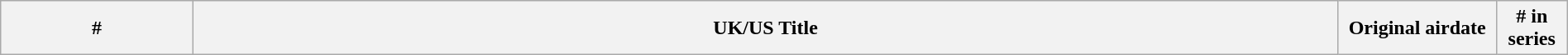<table class="wikitable plainrowheaders" width="100%">
<tr>
<th>#</th>
<th>UK/US Title</th>
<th width="120">Original airdate</th>
<th width="50"># in series<br></th>
</tr>
</table>
